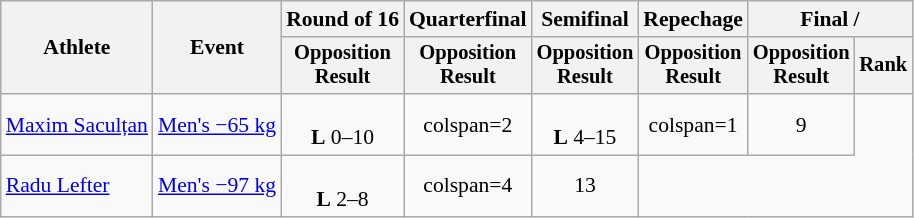<table class="wikitable" style="font-size:90%">
<tr>
<th rowspan=2>Athlete</th>
<th rowspan=2>Event</th>
<th>Round of 16</th>
<th>Quarterfinal</th>
<th>Semifinal</th>
<th>Repechage</th>
<th colspan=2>Final / </th>
</tr>
<tr style="font-size: 95%">
<th>Opposition<br>Result</th>
<th>Opposition<br>Result</th>
<th>Opposition<br>Result</th>
<th>Opposition<br>Result</th>
<th>Opposition<br>Result</th>
<th>Rank</th>
</tr>
<tr align=center>
<td align=left><a href='#'>Maxim Saculțan</a></td>
<td align=left><a href='#'>Men's −65 kg</a></td>
<td> <br> <strong>L</strong> 0–10</td>
<td>colspan=2 </td>
<td> <br> <strong>L</strong> 4–15</td>
<td>colspan=1 </td>
<td>9</td>
</tr>
<tr align=center>
<td align=left><a href='#'>Radu Lefter</a></td>
<td align=left><a href='#'>Men's −97 kg</a></td>
<td> <br> <strong>L</strong> 2–8</td>
<td>colspan=4 </td>
<td>13</td>
</tr>
</table>
